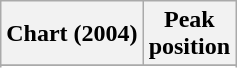<table class="wikitable sortable plainrowheaders" style="text-align:center">
<tr>
<th scope="col">Chart (2004)</th>
<th scope="col">Peak<br>position</th>
</tr>
<tr>
</tr>
<tr>
</tr>
</table>
